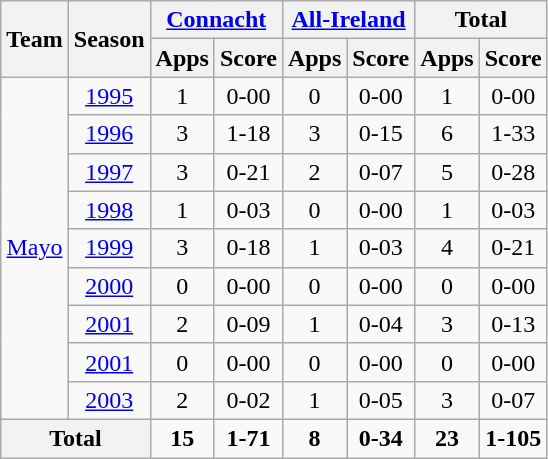<table class="wikitable" style="text-align:center">
<tr>
<th rowspan="2">Team</th>
<th rowspan="2">Season</th>
<th colspan="2"><a href='#'>Connacht</a></th>
<th colspan="2"><a href='#'>All-Ireland</a></th>
<th colspan="2">Total</th>
</tr>
<tr>
<th>Apps</th>
<th>Score</th>
<th>Apps</th>
<th>Score</th>
<th>Apps</th>
<th>Score</th>
</tr>
<tr>
<td rowspan="9"><a href='#'>Mayo</a></td>
<td><a href='#'>1995</a></td>
<td>1</td>
<td>0-00</td>
<td>0</td>
<td>0-00</td>
<td>1</td>
<td>0-00</td>
</tr>
<tr>
<td><a href='#'>1996</a></td>
<td>3</td>
<td>1-18</td>
<td>3</td>
<td>0-15</td>
<td>6</td>
<td>1-33</td>
</tr>
<tr>
<td><a href='#'>1997</a></td>
<td>3</td>
<td>0-21</td>
<td>2</td>
<td>0-07</td>
<td>5</td>
<td>0-28</td>
</tr>
<tr>
<td><a href='#'>1998</a></td>
<td>1</td>
<td>0-03</td>
<td>0</td>
<td>0-00</td>
<td>1</td>
<td>0-03</td>
</tr>
<tr>
<td><a href='#'>1999</a></td>
<td>3</td>
<td>0-18</td>
<td>1</td>
<td>0-03</td>
<td>4</td>
<td>0-21</td>
</tr>
<tr>
<td><a href='#'>2000</a></td>
<td>0</td>
<td>0-00</td>
<td>0</td>
<td>0-00</td>
<td>0</td>
<td>0-00</td>
</tr>
<tr>
<td><a href='#'>2001</a></td>
<td>2</td>
<td>0-09</td>
<td>1</td>
<td>0-04</td>
<td>3</td>
<td>0-13</td>
</tr>
<tr>
<td><a href='#'>2001</a></td>
<td>0</td>
<td>0-00</td>
<td>0</td>
<td>0-00</td>
<td>0</td>
<td>0-00</td>
</tr>
<tr>
<td><a href='#'>2003</a></td>
<td>2</td>
<td>0-02</td>
<td>1</td>
<td>0-05</td>
<td>3</td>
<td>0-07</td>
</tr>
<tr>
<th colspan="2">Total</th>
<td><strong>15</strong></td>
<td><strong>1-71</strong></td>
<td><strong>8</strong></td>
<td><strong>0-34</strong></td>
<td><strong>23</strong></td>
<td><strong>1-105</strong></td>
</tr>
</table>
